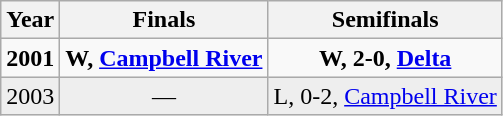<table class="wikitable" style="text-align:center">
<tr>
<th>Year</th>
<th>Finals</th>
<th>Semifinals</th>
</tr>
<tr style="font-weight:bold">
<td>2001</td>
<td>W, <a href='#'>Campbell River</a></td>
<td>W, 2-0, <a href='#'>Delta</a></td>
</tr>
<tr style="background:#eee;">
<td>2003</td>
<td>—</td>
<td>L, 0-2, <a href='#'>Campbell River</a></td>
</tr>
</table>
